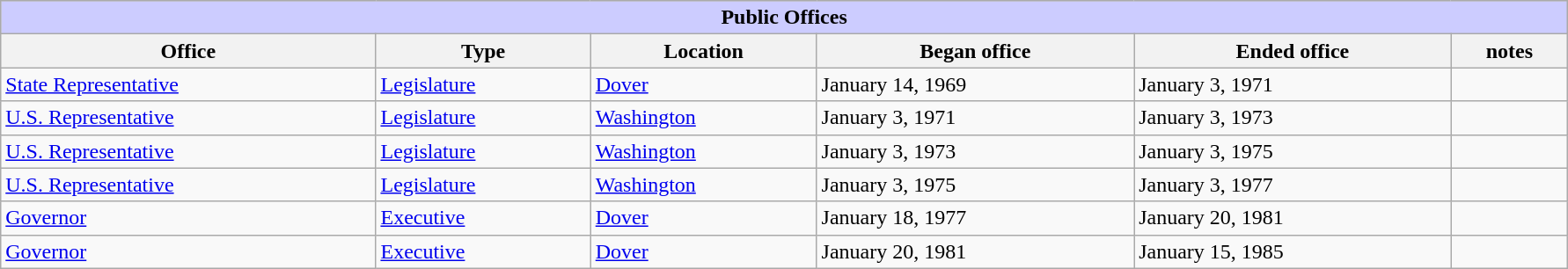<table class=wikitable style="width: 94%" style="text-align: center;" align="center">
<tr bgcolor=#cccccc>
<th colspan=7 style="background: #ccccff;">Public Offices</th>
</tr>
<tr>
<th><strong>Office</strong></th>
<th><strong>Type</strong></th>
<th><strong>Location</strong></th>
<th><strong>Began office</strong></th>
<th><strong>Ended office</strong></th>
<th><strong>notes</strong></th>
</tr>
<tr>
<td><a href='#'>State Representative</a></td>
<td><a href='#'>Legislature</a></td>
<td><a href='#'>Dover</a></td>
<td>January 14, 1969</td>
<td>January 3, 1971</td>
<td></td>
</tr>
<tr>
<td><a href='#'>U.S. Representative</a></td>
<td><a href='#'>Legislature</a></td>
<td><a href='#'>Washington</a></td>
<td>January 3, 1971</td>
<td>January 3, 1973</td>
<td></td>
</tr>
<tr>
<td><a href='#'>U.S. Representative</a></td>
<td><a href='#'>Legislature</a></td>
<td><a href='#'>Washington</a></td>
<td>January 3, 1973</td>
<td>January 3, 1975</td>
<td></td>
</tr>
<tr>
<td><a href='#'>U.S. Representative</a></td>
<td><a href='#'>Legislature</a></td>
<td><a href='#'>Washington</a></td>
<td>January 3, 1975</td>
<td>January 3, 1977</td>
<td></td>
</tr>
<tr>
<td><a href='#'>Governor</a></td>
<td><a href='#'>Executive</a></td>
<td><a href='#'>Dover</a></td>
<td>January 18, 1977</td>
<td>January 20, 1981</td>
<td></td>
</tr>
<tr>
<td><a href='#'>Governor</a></td>
<td><a href='#'>Executive</a></td>
<td><a href='#'>Dover</a></td>
<td>January 20, 1981</td>
<td>January 15, 1985</td>
<td></td>
</tr>
</table>
